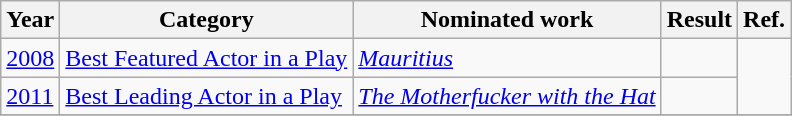<table class="wikitable">
<tr>
<th>Year</th>
<th>Category</th>
<th>Nominated work</th>
<th>Result</th>
<th>Ref.</th>
</tr>
<tr>
<td><a href='#'>2008</a></td>
<td><a href='#'>Best Featured Actor in a Play</a></td>
<td><em><a href='#'>Mauritius</a></em></td>
<td></td>
<td rowspan="2"></td>
</tr>
<tr>
<td><a href='#'>2011</a></td>
<td><a href='#'>Best Leading Actor in a Play</a></td>
<td><em><a href='#'>The Motherfucker with the Hat</a></em></td>
<td></td>
</tr>
<tr>
</tr>
</table>
